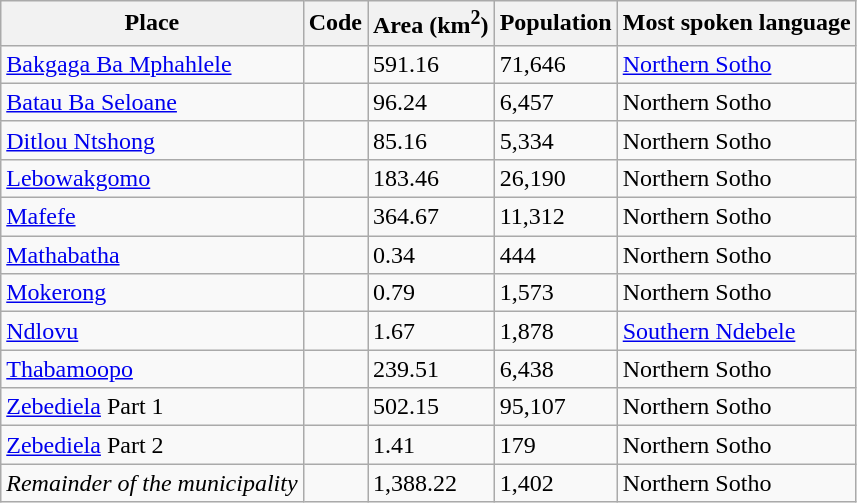<table class="wikitable sortable">
<tr>
<th>Place</th>
<th>Code</th>
<th>Area (km<sup>2</sup>)</th>
<th>Population</th>
<th>Most spoken language</th>
</tr>
<tr>
<td><a href='#'>Bakgaga Ba Mphahlele</a></td>
<td></td>
<td>591.16</td>
<td>71,646</td>
<td><a href='#'>Northern Sotho</a></td>
</tr>
<tr>
<td><a href='#'>Batau Ba Seloane</a></td>
<td></td>
<td>96.24</td>
<td>6,457</td>
<td>Northern Sotho</td>
</tr>
<tr>
<td><a href='#'>Ditlou Ntshong</a></td>
<td></td>
<td>85.16</td>
<td>5,334</td>
<td>Northern Sotho</td>
</tr>
<tr>
<td><a href='#'>Lebowakgomo</a></td>
<td></td>
<td>183.46</td>
<td>26,190</td>
<td>Northern Sotho</td>
</tr>
<tr>
<td><a href='#'>Mafefe</a></td>
<td></td>
<td>364.67</td>
<td>11,312</td>
<td>Northern Sotho</td>
</tr>
<tr>
<td><a href='#'>Mathabatha</a></td>
<td></td>
<td>0.34</td>
<td>444</td>
<td>Northern Sotho</td>
</tr>
<tr>
<td><a href='#'>Mokerong</a></td>
<td></td>
<td>0.79</td>
<td>1,573</td>
<td>Northern Sotho</td>
</tr>
<tr>
<td><a href='#'>Ndlovu</a></td>
<td></td>
<td>1.67</td>
<td>1,878</td>
<td><a href='#'>Southern Ndebele</a></td>
</tr>
<tr>
<td><a href='#'>Thabamoopo</a></td>
<td></td>
<td>239.51</td>
<td>6,438</td>
<td>Northern Sotho</td>
</tr>
<tr>
<td><a href='#'>Zebediela</a> Part 1</td>
<td></td>
<td>502.15</td>
<td>95,107</td>
<td>Northern Sotho</td>
</tr>
<tr>
<td><a href='#'>Zebediela</a> Part 2</td>
<td></td>
<td>1.41</td>
<td>179</td>
<td>Northern Sotho</td>
</tr>
<tr>
<td><em>Remainder of the municipality</em></td>
<td></td>
<td>1,388.22</td>
<td>1,402</td>
<td>Northern Sotho</td>
</tr>
</table>
